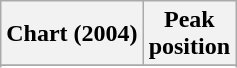<table class="wikitable sortable plainrowheaders" style="text-align:center">
<tr>
<th scope="col">Chart (2004)</th>
<th scope="col">Peak<br> position</th>
</tr>
<tr>
</tr>
<tr>
</tr>
</table>
